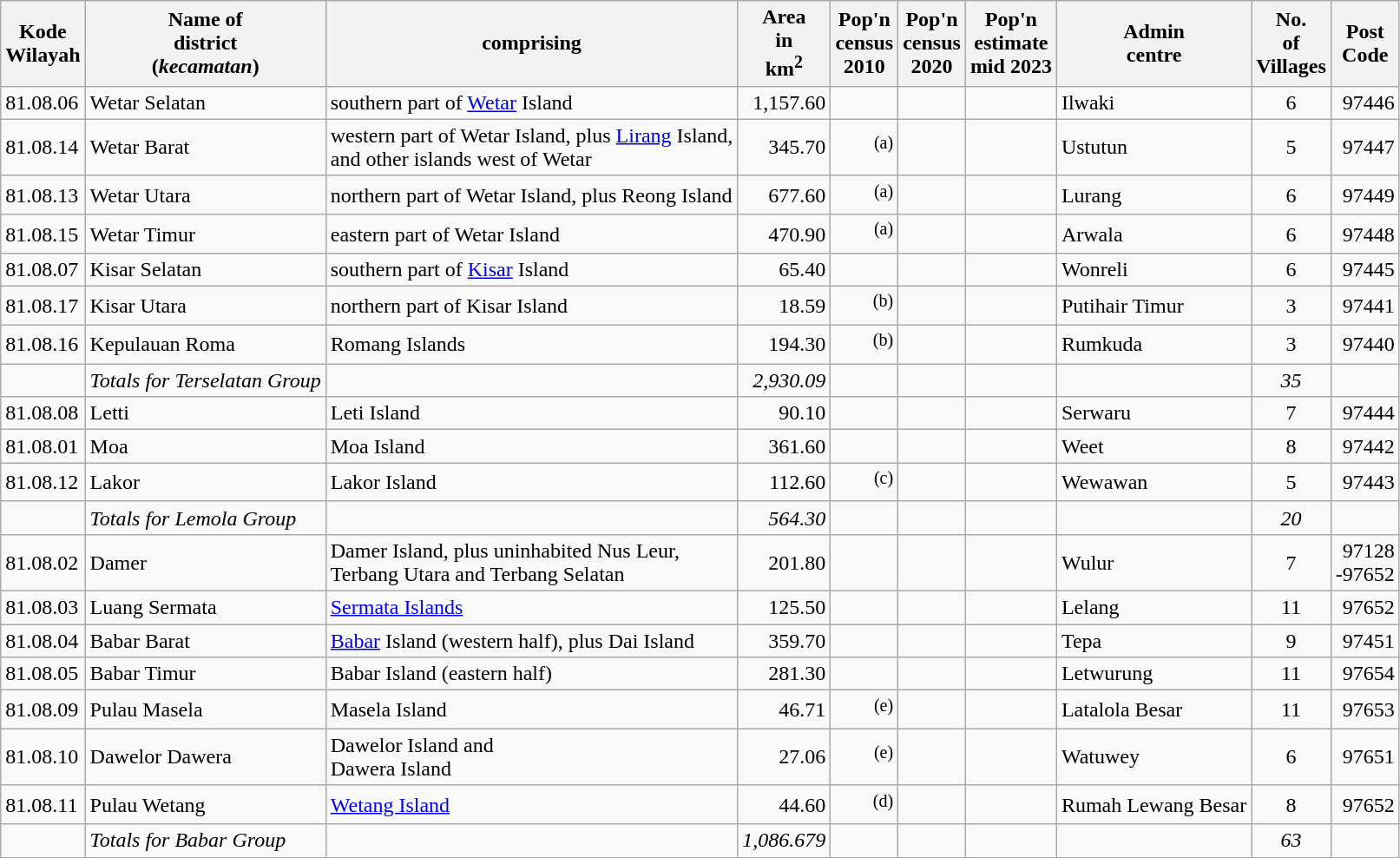<table class="sortable wikitable">
<tr>
<th>Kode<br>Wilayah</th>
<th>Name of<br>district<br>(<em>kecamatan</em>)</th>
<th>comprising</th>
<th>Area <br>in <br>km<sup>2</sup></th>
<th>Pop'n<br>census<br>2010</th>
<th>Pop'n<br>census<br>2020</th>
<th>Pop'n<br>estimate<br>mid 2023</th>
<th>Admin<br>centre</th>
<th>No.<br> of<br>Villages</th>
<th>Post<br>Code</th>
</tr>
<tr>
<td>81.08.06</td>
<td>Wetar Selatan</td>
<td>southern part of <a href='#'>Wetar</a> Island</td>
<td align="right">1,157.60</td>
<td align="right"></td>
<td align="right"></td>
<td align="right"></td>
<td>Ilwaki</td>
<td align="center">6</td>
<td align="right">97446</td>
</tr>
<tr>
<td>81.08.14</td>
<td>Wetar Barat</td>
<td>western part of Wetar Island, plus <a href='#'>Lirang</a> Island, <br>and other islands west of Wetar</td>
<td align="right">345.70</td>
<td align="right"><sup>(a)</sup></td>
<td align="right"></td>
<td align="right"></td>
<td>Ustutun</td>
<td align="center">5</td>
<td align="right">97447</td>
</tr>
<tr>
<td>81.08.13</td>
<td>Wetar Utara</td>
<td>northern part of Wetar Island, plus Reong Island</td>
<td align="right">677.60</td>
<td align="right"><sup>(a)</sup></td>
<td align="right"></td>
<td align="right"></td>
<td>Lurang</td>
<td align="center">6</td>
<td align="right">97449</td>
</tr>
<tr>
<td>81.08.15</td>
<td>Wetar Timur</td>
<td>eastern part of Wetar Island</td>
<td align="right">470.90</td>
<td align="right"><sup>(a)</sup></td>
<td align="right"></td>
<td align="right"></td>
<td>Arwala</td>
<td align="center">6</td>
<td align="right">97448</td>
</tr>
<tr>
<td>81.08.07</td>
<td>Kisar Selatan</td>
<td>southern part of <a href='#'>Kisar</a> Island</td>
<td align="right">65.40</td>
<td align="right"></td>
<td align="right"></td>
<td align="right"></td>
<td>Wonreli</td>
<td align="center">6</td>
<td align="right">97445</td>
</tr>
<tr>
<td>81.08.17</td>
<td>Kisar Utara</td>
<td>northern part of Kisar Island</td>
<td align="right">18.59</td>
<td align="right"><sup>(b)</sup></td>
<td align="right"></td>
<td align="right"></td>
<td>Putihair Timur</td>
<td align="center">3</td>
<td align="right">97441</td>
</tr>
<tr>
<td>81.08.16</td>
<td>Kepulauan Roma</td>
<td>Romang Islands</td>
<td align="right">194.30</td>
<td align="right"><sup>(b)</sup></td>
<td align="right"></td>
<td align="right"></td>
<td>Rumkuda</td>
<td align="center">3</td>
<td align="right">97440</td>
</tr>
<tr>
<td></td>
<td><em>Totals for Terselatan Group</em></td>
<td></td>
<td align="right"><em>2,930.09</em></td>
<td align="right"><em></em></td>
<td align="right"><em></em></td>
<td align="right"><em></em></td>
<td></td>
<td align="center"><em>35</em></td>
<td align="right"></td>
</tr>
<tr>
<td>81.08.08</td>
<td>Letti</td>
<td>Leti Island</td>
<td align="right">90.10</td>
<td align="right"></td>
<td align="right"></td>
<td align="right"></td>
<td>Serwaru</td>
<td align="center">7</td>
<td align="right">97444</td>
</tr>
<tr>
<td>81.08.01</td>
<td>Moa</td>
<td>Moa Island</td>
<td align="right">361.60</td>
<td align="right"></td>
<td align="right"></td>
<td align="right"></td>
<td>Weet</td>
<td align="center">8</td>
<td align="right">97442</td>
</tr>
<tr>
<td>81.08.12</td>
<td>Lakor</td>
<td>Lakor Island</td>
<td align="right">112.60</td>
<td align="right"><sup>(c)</sup></td>
<td align="right"></td>
<td align="right"></td>
<td>Wewawan</td>
<td align="center">5</td>
<td align="right">97443</td>
</tr>
<tr>
<td></td>
<td><em>Totals for Lemola Group</em></td>
<td></td>
<td align="right"><em>564.30</em></td>
<td align="right"><em></em></td>
<td align="right"><em></em></td>
<td align="right"><em></em></td>
<td></td>
<td align="center"><em>20</em></td>
<td align="right"></td>
</tr>
<tr>
<td>81.08.02</td>
<td>Damer</td>
<td>Damer Island, plus uninhabited Nus Leur, <br>Terbang Utara and Terbang Selatan</td>
<td align="right">201.80</td>
<td align="right"></td>
<td align="right"></td>
<td align="right"></td>
<td>Wulur</td>
<td align="center">7</td>
<td align="right">97128<br>-97652</td>
</tr>
<tr>
<td>81.08.03</td>
<td>Luang Sermata</td>
<td><a href='#'>Sermata Islands</a></td>
<td align="right">125.50</td>
<td align="right"></td>
<td align="right"></td>
<td align="right"></td>
<td>Lelang</td>
<td align="center">11</td>
<td align="right">97652</td>
</tr>
<tr>
<td>81.08.04</td>
<td>Babar Barat</td>
<td><a href='#'>Babar</a> Island (western half), plus Dai Island</td>
<td align="right">359.70</td>
<td align="right"></td>
<td align="right"></td>
<td align="right"></td>
<td>Tepa</td>
<td align="center">9</td>
<td align="right">97451</td>
</tr>
<tr>
<td>81.08.05</td>
<td>Babar Timur</td>
<td>Babar Island (eastern half)</td>
<td align="right">281.30</td>
<td align="right"></td>
<td align="right"></td>
<td align="right"></td>
<td>Letwurung</td>
<td align="center">11</td>
<td align="right">97654</td>
</tr>
<tr>
<td>81.08.09</td>
<td>Pulau Masela</td>
<td>Masela Island</td>
<td align="right">46.71</td>
<td align="right"><sup>(e)</sup></td>
<td align="right"></td>
<td align="right"></td>
<td>Latalola Besar</td>
<td align="center">11</td>
<td align="right">97653</td>
</tr>
<tr>
<td>81.08.10</td>
<td>Dawelor Dawera</td>
<td>Dawelor Island and <br>Dawera Island</td>
<td align="right">27.06</td>
<td align="right"><sup>(e)</sup></td>
<td align="right"></td>
<td align="right"></td>
<td>Watuwey</td>
<td align="center">6</td>
<td align="right">97651</td>
</tr>
<tr>
<td>81.08.11</td>
<td>Pulau Wetang</td>
<td><a href='#'>Wetang Island</a></td>
<td align="right">44.60</td>
<td align="right"><sup>(d)</sup></td>
<td align="right"></td>
<td align="right"></td>
<td>Rumah Lewang Besar</td>
<td align="center">8</td>
<td align="right">97652</td>
</tr>
<tr>
<td></td>
<td><em>Totals for Babar Group</em></td>
<td></td>
<td align="right"><em>1,086.679</em></td>
<td align="right"><em></em></td>
<td align="right"><em></em></td>
<td align="right"><em></em></td>
<td></td>
<td align="center"><em>63</em></td>
<td align="right"></td>
</tr>
</table>
